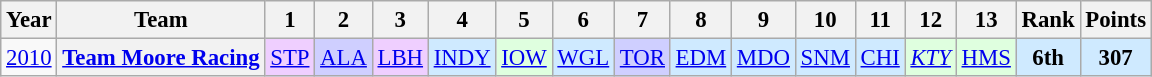<table class="wikitable" style="text-align:center; font-size:95%">
<tr>
<th>Year</th>
<th>Team</th>
<th>1</th>
<th>2</th>
<th>3</th>
<th>4</th>
<th>5</th>
<th>6</th>
<th>7</th>
<th>8</th>
<th>9</th>
<th>10</th>
<th>11</th>
<th>12</th>
<th>13</th>
<th>Rank</th>
<th>Points</th>
</tr>
<tr>
<td><a href='#'>2010</a></td>
<th><a href='#'>Team Moore Racing</a></th>
<td style="background:#EFCFFF;"><a href='#'>STP</a><br></td>
<td style="background:#CFCFFF;"><a href='#'>ALA</a><br></td>
<td style="background:#EFCFFF;"><a href='#'>LBH</a><br></td>
<td style="background:#CFEAFF;"><a href='#'>INDY</a><br></td>
<td style="background:#DFFFDF;"><a href='#'>IOW</a><br></td>
<td style="background:#CFEAFF;"><a href='#'>WGL</a><br></td>
<td style="background:#CFCFFF;"><a href='#'>TOR</a><br></td>
<td style="background:#CFEAFF;"><a href='#'>EDM</a><br></td>
<td style="background:#CFEAFF;"><a href='#'>MDO</a><br></td>
<td style="background:#CFEAFF;"><a href='#'>SNM</a><br></td>
<td style="background:#CFEAFF;"><a href='#'>CHI</a><br></td>
<td style="background:#DFFFDF;"><em><a href='#'>KTY</a></em><br></td>
<td style="background:#DFFFDF;"><a href='#'>HMS</a><br></td>
<td style="background:#CFEAFF;"><strong>6th</strong></td>
<td style="background:#CFEAFF;"><strong>307</strong></td>
</tr>
</table>
